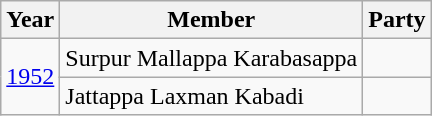<table class="wikitable sortable">
<tr>
<th>Year</th>
<th>Member</th>
<th colspan=2>Party</th>
</tr>
<tr>
<td rowspan="2"><a href='#'>1952</a></td>
<td>Surpur Mallappa Karabasappa</td>
<td></td>
</tr>
<tr>
<td>Jattappa Laxman Kabadi</td>
</tr>
</table>
